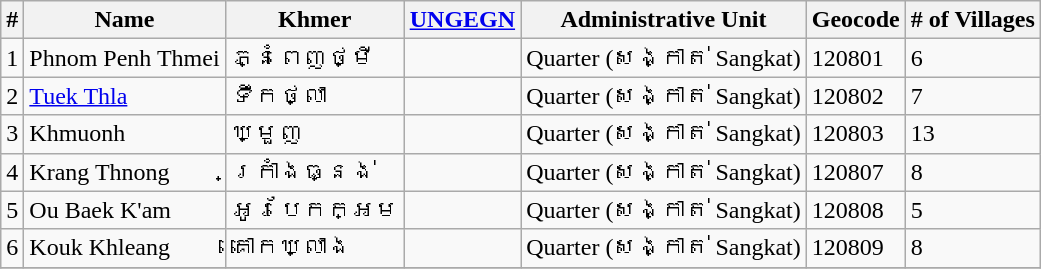<table class="wikitable sortable">
<tr>
<th>#</th>
<th>Name</th>
<th>Khmer</th>
<th><a href='#'>UNGEGN</a></th>
<th>Administrative Unit</th>
<th>Geocode</th>
<th># of Villages</th>
</tr>
<tr>
<td>1</td>
<td>Phnom Penh Thmei</td>
<td>ភ្នំពេញថ្មី</td>
<td></td>
<td>Quarter (សង្កាត់ Sangkat)</td>
<td>120801</td>
<td>6</td>
</tr>
<tr>
<td>2</td>
<td><a href='#'>Tuek Thla</a></td>
<td>ទឹកថ្លា</td>
<td></td>
<td>Quarter (សង្កាត់ Sangkat)</td>
<td>120802</td>
<td>7</td>
</tr>
<tr>
<td>3</td>
<td>Khmuonh</td>
<td>ឃ្មួញ</td>
<td></td>
<td>Quarter (សង្កាត់ Sangkat)</td>
<td>120803</td>
<td>13</td>
</tr>
<tr>
<td>4</td>
<td>Krang Thnong</td>
<td>ក្រាំងធ្នង់</td>
<td></td>
<td>Quarter (សង្កាត់ Sangkat)</td>
<td>120807</td>
<td>8</td>
</tr>
<tr>
<td>5</td>
<td>Ou Baek K'am</td>
<td>អូរបែកក្អម</td>
<td></td>
<td>Quarter (សង្កាត់ Sangkat)</td>
<td>120808</td>
<td>5</td>
</tr>
<tr>
<td>6</td>
<td>Kouk Khleang</td>
<td>គោកឃ្លាង</td>
<td></td>
<td>Quarter (សង្កាត់ Sangkat)</td>
<td>120809</td>
<td>8</td>
</tr>
<tr>
</tr>
</table>
